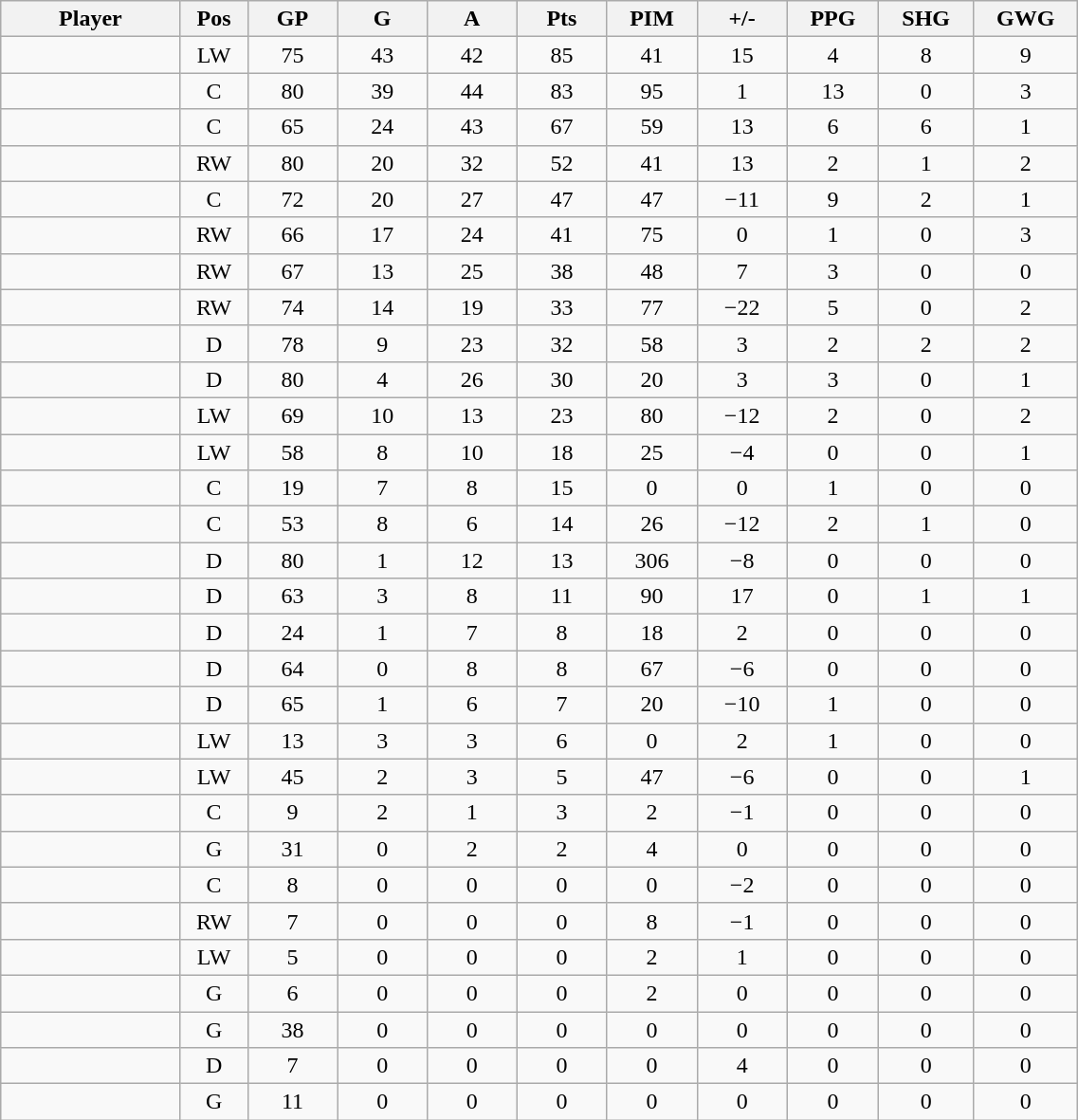<table class="wikitable sortable" width="60%">
<tr ALIGN="center">
<th bgcolor="#DDDDFF" width="10%">Player</th>
<th bgcolor="#DDDDFF" width="3%" title="Position">Pos</th>
<th bgcolor="#DDDDFF" width="5%" title="Games played">GP</th>
<th bgcolor="#DDDDFF" width="5%" title="Goals">G</th>
<th bgcolor="#DDDDFF" width="5%" title="Assists">A</th>
<th bgcolor="#DDDDFF" width="5%" title="Points">Pts</th>
<th bgcolor="#DDDDFF" width="5%" title="Penalties in Minutes">PIM</th>
<th bgcolor="#DDDDFF" width="5%" title="Plus/minus">+/-</th>
<th bgcolor="#DDDDFF" width="5%" title="Power play goals">PPG</th>
<th bgcolor="#DDDDFF" width="5%" title="Short-handed goals">SHG</th>
<th bgcolor="#DDDDFF" width="5%" title="Game-winning goals">GWG</th>
</tr>
<tr align="center">
<td align="right"></td>
<td>LW</td>
<td>75</td>
<td>43</td>
<td>42</td>
<td>85</td>
<td>41</td>
<td>15</td>
<td>4</td>
<td>8</td>
<td>9</td>
</tr>
<tr align="center">
<td align="right"></td>
<td>C</td>
<td>80</td>
<td>39</td>
<td>44</td>
<td>83</td>
<td>95</td>
<td>1</td>
<td>13</td>
<td>0</td>
<td>3</td>
</tr>
<tr align="center">
<td align="right"></td>
<td>C</td>
<td>65</td>
<td>24</td>
<td>43</td>
<td>67</td>
<td>59</td>
<td>13</td>
<td>6</td>
<td>6</td>
<td>1</td>
</tr>
<tr align="center">
<td align="right"></td>
<td>RW</td>
<td>80</td>
<td>20</td>
<td>32</td>
<td>52</td>
<td>41</td>
<td>13</td>
<td>2</td>
<td>1</td>
<td>2</td>
</tr>
<tr align="center">
<td align="right"></td>
<td>C</td>
<td>72</td>
<td>20</td>
<td>27</td>
<td>47</td>
<td>47</td>
<td>−11</td>
<td>9</td>
<td>2</td>
<td>1</td>
</tr>
<tr align="center">
<td align="right"></td>
<td>RW</td>
<td>66</td>
<td>17</td>
<td>24</td>
<td>41</td>
<td>75</td>
<td>0</td>
<td>1</td>
<td>0</td>
<td>3</td>
</tr>
<tr align="center">
<td align="right"></td>
<td>RW</td>
<td>67</td>
<td>13</td>
<td>25</td>
<td>38</td>
<td>48</td>
<td>7</td>
<td>3</td>
<td>0</td>
<td>0</td>
</tr>
<tr align="center">
<td align="right"></td>
<td>RW</td>
<td>74</td>
<td>14</td>
<td>19</td>
<td>33</td>
<td>77</td>
<td>−22</td>
<td>5</td>
<td>0</td>
<td>2</td>
</tr>
<tr align="center">
<td align="right"></td>
<td>D</td>
<td>78</td>
<td>9</td>
<td>23</td>
<td>32</td>
<td>58</td>
<td>3</td>
<td>2</td>
<td>2</td>
<td>2</td>
</tr>
<tr align="center">
<td align="right"></td>
<td>D</td>
<td>80</td>
<td>4</td>
<td>26</td>
<td>30</td>
<td>20</td>
<td>3</td>
<td>3</td>
<td>0</td>
<td>1</td>
</tr>
<tr align="center">
<td align="right"></td>
<td>LW</td>
<td>69</td>
<td>10</td>
<td>13</td>
<td>23</td>
<td>80</td>
<td>−12</td>
<td>2</td>
<td>0</td>
<td>2</td>
</tr>
<tr align="center">
<td align="right"></td>
<td>LW</td>
<td>58</td>
<td>8</td>
<td>10</td>
<td>18</td>
<td>25</td>
<td>−4</td>
<td>0</td>
<td>0</td>
<td>1</td>
</tr>
<tr align="center">
<td align="right"></td>
<td>C</td>
<td>19</td>
<td>7</td>
<td>8</td>
<td>15</td>
<td>0</td>
<td>0</td>
<td>1</td>
<td>0</td>
<td>0</td>
</tr>
<tr align="center">
<td align="right"></td>
<td>C</td>
<td>53</td>
<td>8</td>
<td>6</td>
<td>14</td>
<td>26</td>
<td>−12</td>
<td>2</td>
<td>1</td>
<td>0</td>
</tr>
<tr align="center">
<td align="right"></td>
<td>D</td>
<td>80</td>
<td>1</td>
<td>12</td>
<td>13</td>
<td>306</td>
<td>−8</td>
<td>0</td>
<td>0</td>
<td>0</td>
</tr>
<tr align="center">
<td align="right"></td>
<td>D</td>
<td>63</td>
<td>3</td>
<td>8</td>
<td>11</td>
<td>90</td>
<td>17</td>
<td>0</td>
<td>1</td>
<td>1</td>
</tr>
<tr align="center">
<td align="right"></td>
<td>D</td>
<td>24</td>
<td>1</td>
<td>7</td>
<td>8</td>
<td>18</td>
<td>2</td>
<td>0</td>
<td>0</td>
<td>0</td>
</tr>
<tr align="center">
<td align="right"></td>
<td>D</td>
<td>64</td>
<td>0</td>
<td>8</td>
<td>8</td>
<td>67</td>
<td>−6</td>
<td>0</td>
<td>0</td>
<td>0</td>
</tr>
<tr align="center">
<td align="right"></td>
<td>D</td>
<td>65</td>
<td>1</td>
<td>6</td>
<td>7</td>
<td>20</td>
<td>−10</td>
<td>1</td>
<td>0</td>
<td>0</td>
</tr>
<tr align="center">
<td align="right"></td>
<td>LW</td>
<td>13</td>
<td>3</td>
<td>3</td>
<td>6</td>
<td>0</td>
<td>2</td>
<td>1</td>
<td>0</td>
<td>0</td>
</tr>
<tr align="center">
<td align="right"></td>
<td>LW</td>
<td>45</td>
<td>2</td>
<td>3</td>
<td>5</td>
<td>47</td>
<td>−6</td>
<td>0</td>
<td>0</td>
<td>1</td>
</tr>
<tr align="center">
<td align="right"></td>
<td>C</td>
<td>9</td>
<td>2</td>
<td>1</td>
<td>3</td>
<td>2</td>
<td>−1</td>
<td>0</td>
<td>0</td>
<td>0</td>
</tr>
<tr align="center">
<td align="right"></td>
<td>G</td>
<td>31</td>
<td>0</td>
<td>2</td>
<td>2</td>
<td>4</td>
<td>0</td>
<td>0</td>
<td>0</td>
<td>0</td>
</tr>
<tr align="center">
<td align="right"></td>
<td>C</td>
<td>8</td>
<td>0</td>
<td>0</td>
<td>0</td>
<td>0</td>
<td>−2</td>
<td>0</td>
<td>0</td>
<td>0</td>
</tr>
<tr align="center">
<td align="right"></td>
<td>RW</td>
<td>7</td>
<td>0</td>
<td>0</td>
<td>0</td>
<td>8</td>
<td>−1</td>
<td>0</td>
<td>0</td>
<td>0</td>
</tr>
<tr align="center">
<td align="right"></td>
<td>LW</td>
<td>5</td>
<td>0</td>
<td>0</td>
<td>0</td>
<td>2</td>
<td>1</td>
<td>0</td>
<td>0</td>
<td>0</td>
</tr>
<tr align="center">
<td align="right"></td>
<td>G</td>
<td>6</td>
<td>0</td>
<td>0</td>
<td>0</td>
<td>2</td>
<td>0</td>
<td>0</td>
<td>0</td>
<td>0</td>
</tr>
<tr align="center">
<td align="right"></td>
<td>G</td>
<td>38</td>
<td>0</td>
<td>0</td>
<td>0</td>
<td>0</td>
<td>0</td>
<td>0</td>
<td>0</td>
<td>0</td>
</tr>
<tr align="center">
<td align="right"></td>
<td>D</td>
<td>7</td>
<td>0</td>
<td>0</td>
<td>0</td>
<td>0</td>
<td>4</td>
<td>0</td>
<td>0</td>
<td>0</td>
</tr>
<tr align="center">
<td align="right"></td>
<td>G</td>
<td>11</td>
<td>0</td>
<td>0</td>
<td>0</td>
<td>0</td>
<td>0</td>
<td>0</td>
<td>0</td>
<td>0</td>
</tr>
</table>
